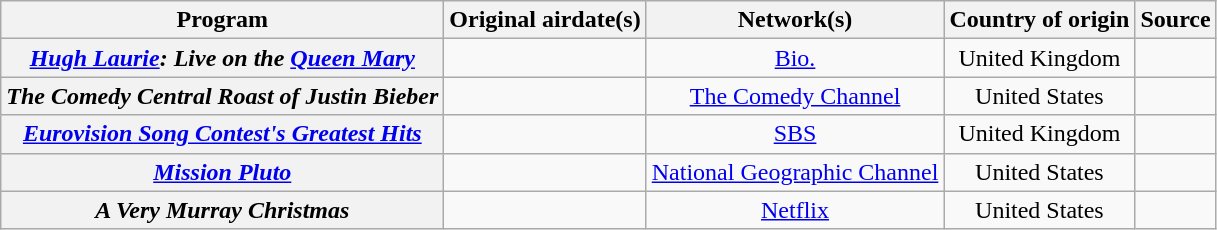<table class="wikitable plainrowheaders sortable" style="text-align:center">
<tr>
<th scope="col">Program</th>
<th scope="col">Original airdate(s)</th>
<th scope="col">Network(s)</th>
<th scope="col">Country of origin</th>
<th scope="col" class="unsortable">Source</th>
</tr>
<tr>
<th scope="row"><em><a href='#'>Hugh Laurie</a>: Live on the <a href='#'>Queen Mary</a></em></th>
<td></td>
<td><a href='#'>Bio.</a></td>
<td>United Kingdom</td>
<td></td>
</tr>
<tr>
<th scope="row"><em>The Comedy Central Roast of Justin Bieber</em></th>
<td></td>
<td><a href='#'>The Comedy Channel</a></td>
<td>United States</td>
<td></td>
</tr>
<tr>
<th scope="row"><em><a href='#'>Eurovision Song Contest's Greatest Hits</a></em></th>
<td></td>
<td><a href='#'>SBS</a></td>
<td>United Kingdom</td>
<td></td>
</tr>
<tr>
<th scope="row"><em><a href='#'>Mission Pluto</a></em></th>
<td></td>
<td><a href='#'>National Geographic Channel</a></td>
<td>United States</td>
<td></td>
</tr>
<tr>
<th scope="row"><em>A Very Murray Christmas</em></th>
<td></td>
<td><a href='#'>Netflix</a></td>
<td>United States</td>
<td></td>
</tr>
</table>
